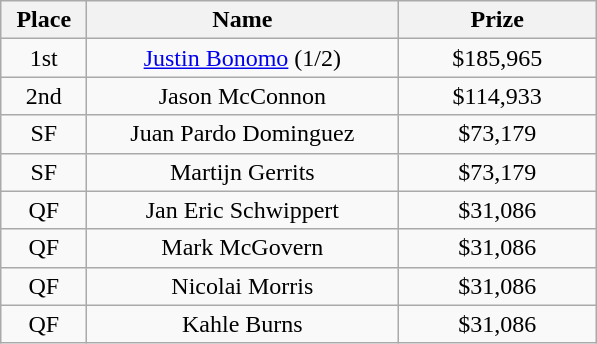<table class="wikitable">
<tr>
<th width="50">Place</th>
<th width="200">Name</th>
<th width="125">Prize</th>
</tr>
<tr>
<td align = "center">1st</td>
<td align = "center"><a href='#'>Justin Bonomo</a> (1/2)</td>
<td align = "center">$185,965</td>
</tr>
<tr>
<td align = "center">2nd</td>
<td align = "center">Jason McConnon</td>
<td align = "center">$114,933</td>
</tr>
<tr>
<td align = "center">SF</td>
<td align = "center">Juan Pardo Dominguez</td>
<td align = "center">$73,179</td>
</tr>
<tr>
<td align = "center">SF</td>
<td align = "center">Martijn Gerrits</td>
<td align = "center">$73,179</td>
</tr>
<tr>
<td align = "center">QF</td>
<td align = "center">Jan Eric Schwippert</td>
<td align = "center">$31,086</td>
</tr>
<tr>
<td align = "center">QF</td>
<td align = "center">Mark McGovern</td>
<td align = "center">$31,086</td>
</tr>
<tr>
<td align = "center">QF</td>
<td align = "center">Nicolai Morris</td>
<td align = "center">$31,086</td>
</tr>
<tr>
<td align = "center">QF</td>
<td align = "center">Kahle Burns</td>
<td align = "center">$31,086</td>
</tr>
</table>
